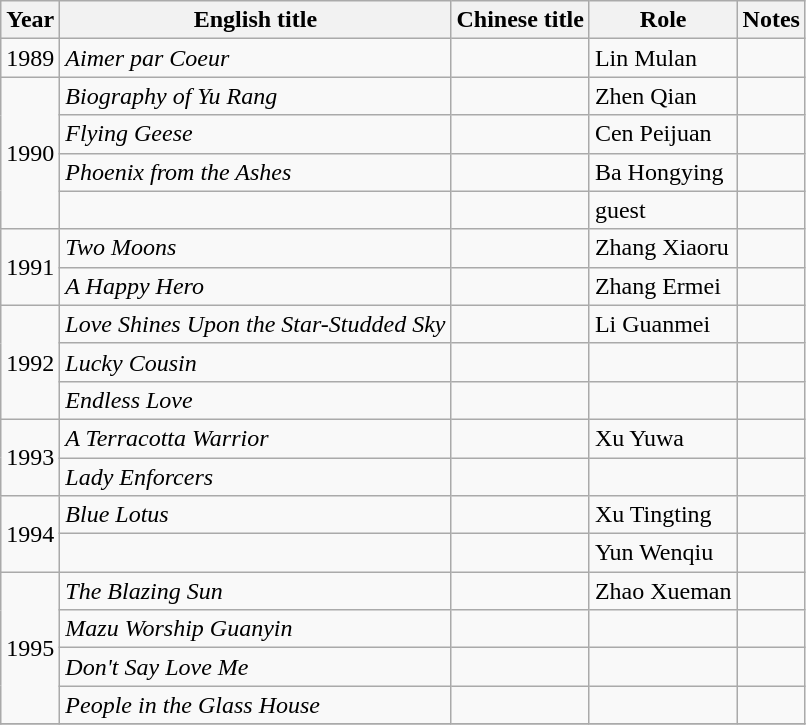<table class="wikitable">
<tr>
<th>Year</th>
<th>English title</th>
<th>Chinese title</th>
<th>Role</th>
<th>Notes</th>
</tr>
<tr>
<td>1989</td>
<td><em>Aimer par Coeur</em></td>
<td></td>
<td>Lin Mulan</td>
<td></td>
</tr>
<tr>
<td rowspan=4>1990</td>
<td><em>Biography of Yu Rang</em></td>
<td></td>
<td>Zhen Qian</td>
<td></td>
</tr>
<tr>
<td><em>Flying Geese</em></td>
<td></td>
<td>Cen Peijuan</td>
<td></td>
</tr>
<tr>
<td><em>Phoenix from the Ashes</em></td>
<td></td>
<td>Ba Hongying</td>
<td></td>
</tr>
<tr>
<td></td>
<td></td>
<td>guest</td>
<td></td>
</tr>
<tr>
<td rowspan=2>1991</td>
<td><em>Two Moons</em></td>
<td></td>
<td>Zhang Xiaoru</td>
<td></td>
</tr>
<tr>
<td><em>A Happy Hero</em></td>
<td></td>
<td>Zhang Ermei</td>
<td></td>
</tr>
<tr>
<td rowspan=3>1992</td>
<td><em>Love Shines Upon the Star-Studded Sky</em></td>
<td></td>
<td>Li Guanmei</td>
<td></td>
</tr>
<tr>
<td><em>Lucky Cousin</em></td>
<td></td>
<td></td>
<td></td>
</tr>
<tr>
<td><em>Endless Love</em></td>
<td></td>
<td></td>
<td></td>
</tr>
<tr>
<td rowspan=2>1993</td>
<td><em>A Terracotta Warrior</em></td>
<td></td>
<td>Xu Yuwa</td>
<td></td>
</tr>
<tr>
<td><em>Lady Enforcers</em></td>
<td></td>
<td></td>
<td></td>
</tr>
<tr>
<td rowspan=2>1994</td>
<td><em>Blue Lotus</em></td>
<td></td>
<td>Xu Tingting</td>
<td></td>
</tr>
<tr>
<td></td>
<td></td>
<td>Yun Wenqiu</td>
<td></td>
</tr>
<tr>
<td rowspan=4>1995</td>
<td><em>The Blazing Sun</em></td>
<td></td>
<td>Zhao Xueman</td>
<td></td>
</tr>
<tr>
<td><em>Mazu Worship Guanyin</em></td>
<td></td>
<td></td>
<td></td>
</tr>
<tr>
<td><em>Don't Say Love Me</em></td>
<td></td>
<td></td>
<td></td>
</tr>
<tr>
<td><em>People in the Glass House</em></td>
<td></td>
<td></td>
<td></td>
</tr>
<tr>
</tr>
</table>
